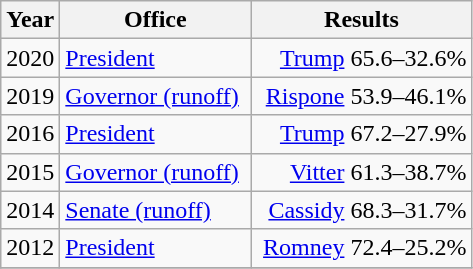<table class=wikitable>
<tr>
<th width="30">Year</th>
<th width="120">Office</th>
<th width="140">Results</th>
</tr>
<tr>
<td>2020</td>
<td><a href='#'>President</a></td>
<td align="right" ><a href='#'>Trump</a> 65.6–32.6%</td>
</tr>
<tr>
<td>2019</td>
<td><a href='#'>Governor (runoff)</a></td>
<td align="right" ><a href='#'>Rispone</a> 53.9–46.1%</td>
</tr>
<tr>
<td>2016</td>
<td><a href='#'>President</a></td>
<td align="right" ><a href='#'>Trump</a> 67.2–27.9%</td>
</tr>
<tr>
<td>2015</td>
<td><a href='#'>Governor (runoff)</a></td>
<td align="right" ><a href='#'>Vitter</a> 61.3–38.7%</td>
</tr>
<tr>
<td>2014</td>
<td><a href='#'>Senate (runoff)</a></td>
<td align="right" ><a href='#'>Cassidy</a> 68.3–31.7%</td>
</tr>
<tr>
<td>2012</td>
<td><a href='#'>President</a></td>
<td align="right" ><a href='#'>Romney</a> 72.4–25.2%</td>
</tr>
<tr>
</tr>
</table>
